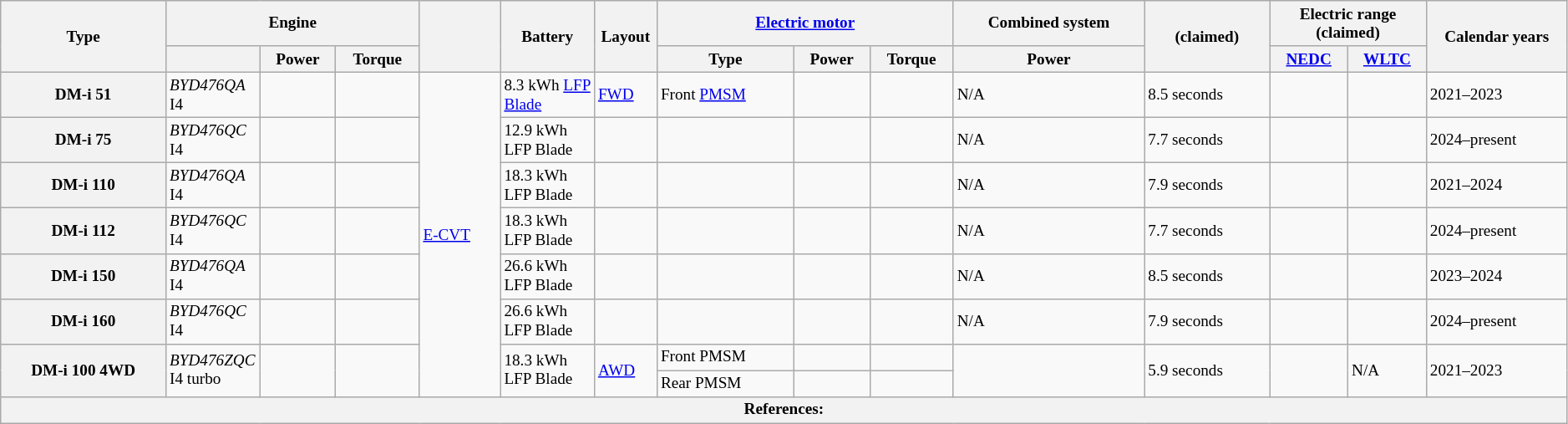<table class="wikitable" style="text-align:left; font-size:80%; width=">
<tr>
<th rowspan="2">Type</th>
<th colspan="3">Engine</th>
<th rowspan="2"></th>
<th rowspan="2" width="6%">Battery</th>
<th rowspan="2" width="4%">Layout</th>
<th colspan="3"><a href='#'>Electric motor</a></th>
<th>Combined system</th>
<th rowspan="2" width="8%"> (claimed)</th>
<th colspan="2">Electric range (claimed)</th>
<th rowspan="2" width="9%">Calendar years</th>
</tr>
<tr>
<th width="6%"></th>
<th>Power</th>
<th>Torque</th>
<th>Type</th>
<th>Power</th>
<th>Torque</th>
<th>Power</th>
<th width="5%"><a href='#'>NEDC</a></th>
<th width="5%"><a href='#'>WLTC</a></th>
</tr>
<tr>
<th>DM-i 51</th>
<td><em>BYD476QA</em>  I4</td>
<td></td>
<td></td>
<td rowspan="8"><a href='#'>E-CVT</a></td>
<td>8.3 kWh <a href='#'>LFP</a> <a href='#'>Blade</a></td>
<td><a href='#'>FWD</a></td>
<td>Front <a href='#'>PMSM</a></td>
<td></td>
<td></td>
<td>N/A</td>
<td>8.5 seconds</td>
<td></td>
<td></td>
<td>2021–2023</td>
</tr>
<tr>
<th>DM-i 75</th>
<td><em>BYD476QC</em>  I4</td>
<td></td>
<td></td>
<td>12.9 kWh LFP Blade</td>
<td></td>
<td></td>
<td></td>
<td></td>
<td>N/A</td>
<td>7.7 seconds</td>
<td></td>
<td></td>
<td>2024–present</td>
</tr>
<tr>
<th>DM-i 110</th>
<td><em>BYD476QA</em>  I4</td>
<td></td>
<td></td>
<td>18.3 kWh LFP Blade</td>
<td></td>
<td></td>
<td></td>
<td></td>
<td>N/A</td>
<td>7.9 seconds</td>
<td></td>
<td></td>
<td>2021–2024</td>
</tr>
<tr>
<th>DM-i 112</th>
<td><em>BYD476QC</em>  I4</td>
<td></td>
<td></td>
<td>18.3 kWh LFP Blade</td>
<td></td>
<td></td>
<td></td>
<td></td>
<td>N/A</td>
<td>7.7 seconds</td>
<td></td>
<td></td>
<td>2024–present</td>
</tr>
<tr>
<th>DM-i 150</th>
<td><em>BYD476QA</em>  I4</td>
<td></td>
<td></td>
<td>26.6 kWh LFP Blade</td>
<td></td>
<td></td>
<td></td>
<td></td>
<td>N/A</td>
<td>8.5 seconds</td>
<td></td>
<td></td>
<td>2023–2024</td>
</tr>
<tr>
<th>DM-i 160</th>
<td><em>BYD476QC</em>  I4</td>
<td></td>
<td></td>
<td>26.6 kWh LFP Blade</td>
<td></td>
<td></td>
<td></td>
<td></td>
<td>N/A</td>
<td>7.9 seconds</td>
<td></td>
<td></td>
<td>2024–present</td>
</tr>
<tr>
<th rowspan="2">DM-i 100 4WD</th>
<td rowspan="2"><em>BYD476ZQC</em>  I4 turbo</td>
<td rowspan="2"></td>
<td rowspan="2"></td>
<td rowspan="2">18.3 kWh LFP Blade</td>
<td rowspan="2"><a href='#'>AWD</a></td>
<td>Front PMSM</td>
<td></td>
<td></td>
<td rowspan="2"></td>
<td rowspan="2">5.9 seconds</td>
<td rowspan="2"></td>
<td rowspan="2">N/A</td>
<td rowspan="2">2021–2023</td>
</tr>
<tr>
<td>Rear PMSM</td>
<td></td>
<td></td>
</tr>
<tr>
<th colspan="15">References:</th>
</tr>
</table>
